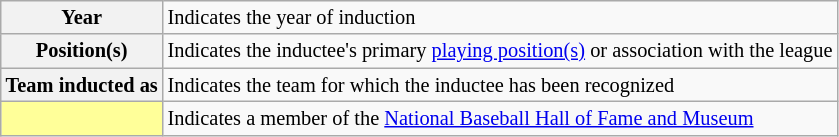<table class="wikitable" style="font-size:85%">
<tr>
<th scope="row"><strong>Year</strong></th>
<td>Indicates the year of induction</td>
</tr>
<tr>
<th scope="row"><strong>Position(s)</strong></th>
<td>Indicates the inductee's primary <a href='#'>playing position(s)</a> or association with the league</td>
</tr>
<tr>
<th scope="row"><strong>Team inducted as</strong></th>
<td>Indicates the team for which the inductee has been recognized</td>
</tr>
<tr>
<th scope="row" style="background:#FFFF99"></th>
<td>Indicates a member of the <a href='#'>National Baseball Hall of Fame and Museum</a></td>
</tr>
</table>
